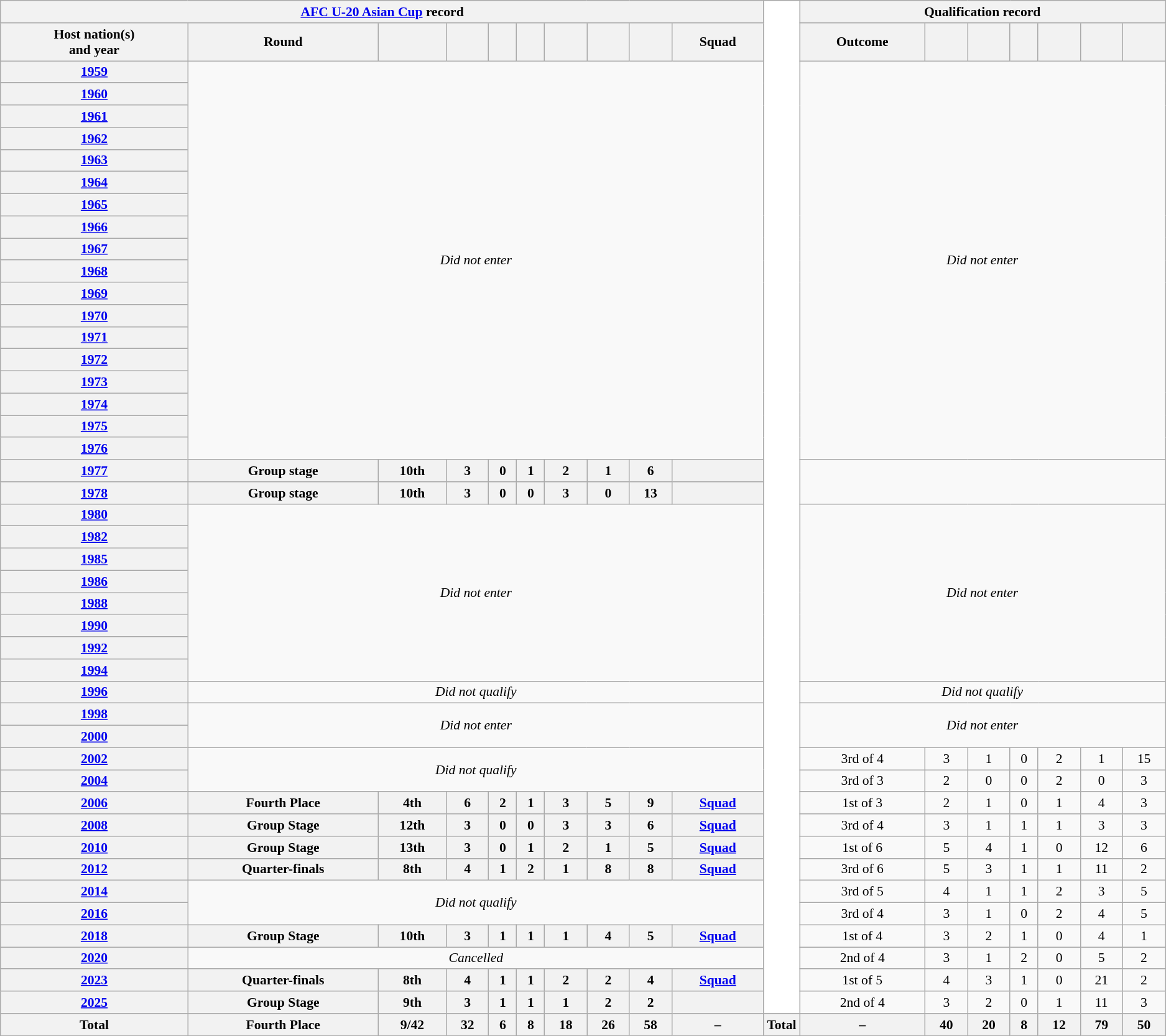<table class="wikitable" style="font-size:90%; text-align:center;">
<tr>
<th colspan=10><a href='#'>AFC U-20 Asian Cup</a> record</th>
<th rowspan="45" style="width:1%;background:white"></th>
<th colspan=7>Qualification record</th>
</tr>
<tr>
<th scope="col">Host nation(s)<br>and year</th>
<th scope="col">Round</th>
<th scope="col"></th>
<th scope="col"></th>
<th scope="col"></th>
<th scope="col"></th>
<th scope="col"></th>
<th scope="col"></th>
<th scope="col"></th>
<th scope="col">Squad</th>
<th scope="col">Outcome</th>
<th scope="col"></th>
<th scope="col"></th>
<th scope="col"></th>
<th scope="col"></th>
<th scope="col"></th>
<th scope="col"></th>
</tr>
<tr>
<th> <a href='#'>1959</a></th>
<td colspan="9" rowspan="18"><em>Did not enter</em></td>
<td colspan="7" rowspan="18"><em>Did not enter</em></td>
</tr>
<tr>
<th> <a href='#'>1960</a></th>
</tr>
<tr>
<th> <a href='#'>1961</a></th>
</tr>
<tr>
<th> <a href='#'>1962</a></th>
</tr>
<tr>
<th> <a href='#'>1963</a></th>
</tr>
<tr>
<th> <a href='#'>1964</a></th>
</tr>
<tr>
<th> <a href='#'>1965</a></th>
</tr>
<tr>
<th> <a href='#'>1966</a></th>
</tr>
<tr>
<th> <a href='#'>1967</a></th>
</tr>
<tr>
<th> <a href='#'>1968</a></th>
</tr>
<tr>
<th> <a href='#'>1969</a></th>
</tr>
<tr>
<th> <a href='#'>1970</a></th>
</tr>
<tr>
<th> <a href='#'>1971</a></th>
</tr>
<tr>
<th> <a href='#'>1972</a></th>
</tr>
<tr>
<th> <a href='#'>1973</a></th>
</tr>
<tr>
<th> <a href='#'>1974</a></th>
</tr>
<tr>
<th> <a href='#'>1975</a></th>
</tr>
<tr>
<th> <a href='#'>1976</a></th>
</tr>
<tr>
<th> <a href='#'>1977</a></th>
<th>Group stage</th>
<th>10th</th>
<th>3</th>
<th>0</th>
<th>1</th>
<th>2</th>
<th>1</th>
<th>6</th>
<th></th>
</tr>
<tr>
<th> <a href='#'>1978</a></th>
<th>Group stage</th>
<th>10th</th>
<th>3</th>
<th>0</th>
<th>0</th>
<th>3</th>
<th>0</th>
<th>13</th>
<th></th>
</tr>
<tr>
<th> <a href='#'>1980</a></th>
<td colspan="9" rowspan="8"><em>Did not enter</em></td>
<td colspan="7" rowspan="8"><em>Did not enter</em></td>
</tr>
<tr>
<th> <a href='#'>1982</a></th>
</tr>
<tr>
<th> <a href='#'>1985</a></th>
</tr>
<tr>
<th> <a href='#'>1986</a></th>
</tr>
<tr>
<th> <a href='#'>1988</a></th>
</tr>
<tr>
<th> <a href='#'>1990</a></th>
</tr>
<tr>
<th> <a href='#'>1992</a></th>
</tr>
<tr>
<th> <a href='#'>1994</a></th>
</tr>
<tr>
<th> <a href='#'>1996</a></th>
<td colspan="9" rowspan="1"><em>Did not qualify</em></td>
<td colspan="7" rowspan="1"><em>Did not qualify</em></td>
</tr>
<tr>
<th> <a href='#'>1998</a></th>
<td colspan="9" rowspan="2"><em>Did not enter</em></td>
<td colspan="7" rowspan="2"><em>Did not enter</em></td>
</tr>
<tr>
<th> <a href='#'>2000</a></th>
</tr>
<tr>
<th> <a href='#'>2002</a></th>
<td colspan="9" rowspan="2"><em>Did not qualify</em></td>
<td>3rd of 4</td>
<td>3</td>
<td>1</td>
<td>0</td>
<td>2</td>
<td>1</td>
<td>15</td>
</tr>
<tr>
<th> <a href='#'>2004</a></th>
<td>3rd of 3</td>
<td>2</td>
<td>0</td>
<td>0</td>
<td>2</td>
<td>0</td>
<td>3</td>
</tr>
<tr>
<th> <a href='#'>2006</a></th>
<th><strong>Fourth Place</strong></th>
<th>4th</th>
<th>6</th>
<th>2</th>
<th>1</th>
<th>3</th>
<th>5</th>
<th>9</th>
<th><a href='#'>Squad</a></th>
<td>1st of 3</td>
<td>2</td>
<td>1</td>
<td>0</td>
<td>1</td>
<td>4</td>
<td>3</td>
</tr>
<tr>
<th> <a href='#'>2008</a></th>
<th>Group Stage</th>
<th>12th</th>
<th>3</th>
<th>0</th>
<th>0</th>
<th>3</th>
<th>3</th>
<th>6</th>
<th><a href='#'>Squad</a></th>
<td>3rd of 4</td>
<td>3</td>
<td>1</td>
<td>1</td>
<td>1</td>
<td>3</td>
<td>3</td>
</tr>
<tr>
<th> <a href='#'>2010</a></th>
<th>Group Stage</th>
<th>13th</th>
<th>3</th>
<th>0</th>
<th>1</th>
<th>2</th>
<th>1</th>
<th>5</th>
<th><a href='#'>Squad</a></th>
<td>1st of 6</td>
<td>5</td>
<td>4</td>
<td>1</td>
<td>0</td>
<td>12</td>
<td>6</td>
</tr>
<tr>
<th> <a href='#'>2012</a></th>
<th>Quarter-finals</th>
<th>8th</th>
<th>4</th>
<th>1</th>
<th>2</th>
<th>1</th>
<th>8</th>
<th>8</th>
<th><a href='#'>Squad</a></th>
<td>3rd of 6</td>
<td>5</td>
<td>3</td>
<td>1</td>
<td>1</td>
<td>11</td>
<td>2</td>
</tr>
<tr>
<th> <a href='#'>2014</a></th>
<td colspan="9" rowspan="2"><em>Did not qualify</em></td>
<td>3rd of 5</td>
<td>4</td>
<td>1</td>
<td>1</td>
<td>2</td>
<td>3</td>
<td>5</td>
</tr>
<tr>
<th> <a href='#'>2016</a></th>
<td>3rd of 4</td>
<td>3</td>
<td>1</td>
<td>0</td>
<td>2</td>
<td>4</td>
<td>5</td>
</tr>
<tr>
<th> <a href='#'>2018</a></th>
<th>Group Stage</th>
<th>10th</th>
<th>3</th>
<th>1</th>
<th>1</th>
<th>1</th>
<th>4</th>
<th>5</th>
<th><a href='#'>Squad</a></th>
<td>1st of 4</td>
<td>3</td>
<td>2</td>
<td>1</td>
<td>0</td>
<td>4</td>
<td>1</td>
</tr>
<tr>
<th> <a href='#'>2020</a></th>
<td colspan="9" rowspan="1"><em>Cancelled</em></td>
<td>2nd of 4</td>
<td>3</td>
<td>1</td>
<td>2</td>
<td>0</td>
<td>5</td>
<td>2</td>
</tr>
<tr>
<th> <a href='#'>2023</a></th>
<th>Quarter-finals</th>
<th>8th</th>
<th>4</th>
<th>1</th>
<th>1</th>
<th>2</th>
<th>2</th>
<th>4</th>
<th><a href='#'>Squad</a></th>
<td>1st of 5</td>
<td>4</td>
<td>3</td>
<td>1</td>
<td>0</td>
<td>21</td>
<td>2</td>
</tr>
<tr>
<th> <a href='#'>2025</a></th>
<th>Group Stage</th>
<th>9th</th>
<th>3</th>
<th>1</th>
<th>1</th>
<th>1</th>
<th>2</th>
<th>2</th>
<th></th>
<td>2nd of 4</td>
<td>3</td>
<td>2</td>
<td>0</td>
<td>1</td>
<td>11</td>
<td>3</td>
</tr>
<tr>
<th>Total</th>
<th><strong>Fourth Place</strong></th>
<th>9/42</th>
<th>32</th>
<th>6</th>
<th>8</th>
<th>18</th>
<th>26</th>
<th>58</th>
<th>–</th>
<th>Total</th>
<th>–</th>
<th>40</th>
<th>20</th>
<th>8</th>
<th>12</th>
<th>79</th>
<th>50</th>
</tr>
</table>
